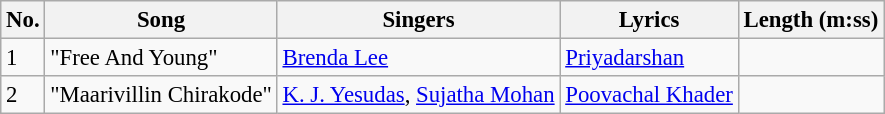<table class="wikitable" style="font-size:95%;">
<tr>
<th>No.</th>
<th>Song</th>
<th>Singers</th>
<th>Lyrics</th>
<th>Length (m:ss)</th>
</tr>
<tr>
<td>1</td>
<td>"Free And Young"</td>
<td><a href='#'>Brenda Lee</a></td>
<td><a href='#'>Priyadarshan</a></td>
<td></td>
</tr>
<tr>
<td>2</td>
<td>"Maarivillin Chirakode"</td>
<td><a href='#'>K. J. Yesudas</a>, <a href='#'>Sujatha Mohan</a></td>
<td><a href='#'>Poovachal Khader</a></td>
<td></td>
</tr>
</table>
